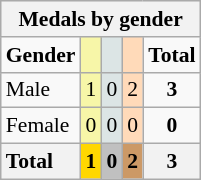<table class="wikitable" style="text-align:center;font-size:90%">
<tr style="background:#efefef;">
<th colspan=7><strong>Medals by gender</strong></th>
</tr>
<tr>
<td><strong>Gender</strong></td>
<td bgcolor=#f7f6a8></td>
<td bgcolor=#dce5e5></td>
<td bgcolor=#ffdab9></td>
<td><strong>Total</strong></td>
</tr>
<tr>
<td style="text-align:left;">Male</td>
<td style="background:#F7F6A8;">1</td>
<td style="background:#DCE5E5;">0</td>
<td style="background:#FFDAB9;">2</td>
<td><strong>3</strong></td>
</tr>
<tr>
<td style="text-align:left;">Female</td>
<td style="background:#F7F6A8;">0</td>
<td style="background:#DCE5E5;">0</td>
<td style="background:#FFDAB9;">0</td>
<td><strong>0</strong></td>
</tr>
<tr>
<th style="text-align:left;"><strong>Total</strong></th>
<th style="background:gold;"><strong>1</strong></th>
<th style="background:silver;"><strong>0</strong></th>
<th style="background:#c96;"><strong>2</strong></th>
<th><strong>3</strong></th>
</tr>
</table>
